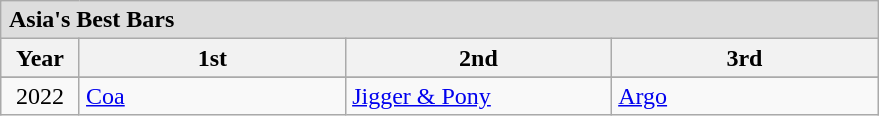<table class="wikitable" style="margin-left:1em;">
<tr>
<td colspan="6" style="background:#dddddd; padding-left:5px;"><strong>Asia's Best Bars</strong></td>
</tr>
<tr>
<th style="width:45px;">Year</th>
<th style="width:170px;">1st</th>
<th style="width:170px;">2nd</th>
<th style="width:170px;">3rd</th>
</tr>
<tr style="vertical-align:top;">
</tr>
<tr>
<td style="text-align:center;">2022</td>
<td style="padding-left:4px;"> <a href='#'>Coa</a></td>
<td style="padding-left:4px;"> <a href='#'>Jigger & Pony</a></td>
<td style="padding-left:4px;"> <a href='#'>Argo</a></td>
</tr>
</table>
